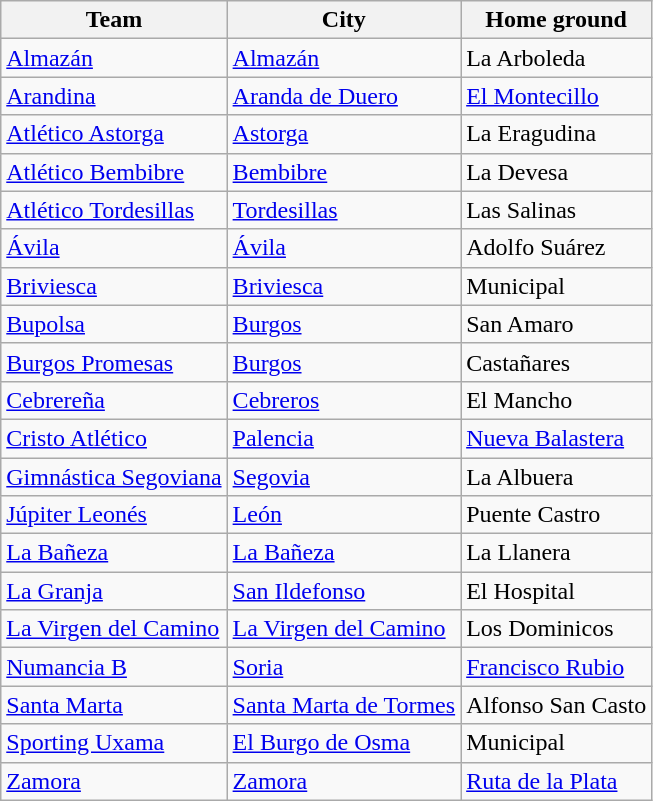<table class="wikitable sortable">
<tr>
<th>Team</th>
<th>City</th>
<th>Home ground</th>
</tr>
<tr>
<td><a href='#'>Almazán</a></td>
<td><a href='#'>Almazán</a></td>
<td>La Arboleda</td>
</tr>
<tr>
<td><a href='#'>Arandina</a></td>
<td><a href='#'>Aranda de Duero</a></td>
<td><a href='#'>El Montecillo</a></td>
</tr>
<tr>
<td><a href='#'>Atlético Astorga</a></td>
<td><a href='#'>Astorga</a></td>
<td>La Eragudina</td>
</tr>
<tr>
<td><a href='#'>Atlético Bembibre</a></td>
<td><a href='#'>Bembibre</a></td>
<td>La Devesa</td>
</tr>
<tr>
<td><a href='#'>Atlético Tordesillas</a></td>
<td><a href='#'>Tordesillas</a></td>
<td>Las Salinas</td>
</tr>
<tr>
<td><a href='#'>Ávila</a></td>
<td><a href='#'>Ávila</a></td>
<td>Adolfo Suárez</td>
</tr>
<tr>
<td><a href='#'>Briviesca</a></td>
<td><a href='#'>Briviesca</a></td>
<td>Municipal</td>
</tr>
<tr>
<td><a href='#'>Bupolsa</a></td>
<td><a href='#'>Burgos</a></td>
<td>San Amaro</td>
</tr>
<tr>
<td><a href='#'>Burgos Promesas</a></td>
<td><a href='#'>Burgos</a></td>
<td>Castañares</td>
</tr>
<tr>
<td><a href='#'>Cebrereña</a></td>
<td><a href='#'>Cebreros</a></td>
<td>El Mancho</td>
</tr>
<tr>
<td><a href='#'>Cristo Atlético</a></td>
<td><a href='#'>Palencia</a></td>
<td><a href='#'>Nueva Balastera</a></td>
</tr>
<tr>
<td><a href='#'>Gimnástica Segoviana</a></td>
<td><a href='#'>Segovia</a></td>
<td>La Albuera</td>
</tr>
<tr>
<td><a href='#'>Júpiter Leonés</a></td>
<td><a href='#'>León</a></td>
<td>Puente Castro</td>
</tr>
<tr>
<td><a href='#'>La Bañeza</a></td>
<td><a href='#'>La Bañeza</a></td>
<td>La Llanera</td>
</tr>
<tr>
<td><a href='#'>La Granja</a></td>
<td><a href='#'>San Ildefonso</a></td>
<td>El Hospital</td>
</tr>
<tr>
<td><a href='#'>La Virgen del Camino</a></td>
<td><a href='#'>La Virgen del Camino</a></td>
<td>Los Dominicos</td>
</tr>
<tr>
<td><a href='#'>Numancia B</a></td>
<td><a href='#'>Soria</a></td>
<td><a href='#'>Francisco Rubio</a></td>
</tr>
<tr>
<td><a href='#'>Santa Marta</a></td>
<td><a href='#'>Santa Marta de Tormes</a></td>
<td>Alfonso San Casto</td>
</tr>
<tr>
<td><a href='#'>Sporting Uxama</a></td>
<td><a href='#'>El Burgo de Osma</a></td>
<td>Municipal</td>
</tr>
<tr>
<td><a href='#'>Zamora</a></td>
<td><a href='#'>Zamora</a></td>
<td><a href='#'>Ruta de la Plata</a></td>
</tr>
</table>
